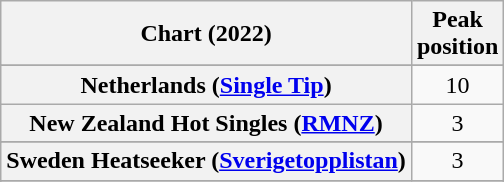<table class="wikitable sortable plainrowheaders" style="text-align:center">
<tr>
<th scope="col">Chart (2022)</th>
<th scope="col">Peak<br>position</th>
</tr>
<tr>
</tr>
<tr>
</tr>
<tr>
</tr>
<tr>
<th scope="row">Netherlands (<a href='#'>Single Tip</a>)</th>
<td>10</td>
</tr>
<tr>
<th scope="row">New Zealand Hot Singles (<a href='#'>RMNZ</a>)</th>
<td>3</td>
</tr>
<tr>
</tr>
<tr>
<th scope="row">Sweden Heatseeker (<a href='#'>Sverigetopplistan</a>)</th>
<td>3</td>
</tr>
<tr>
</tr>
<tr>
</tr>
</table>
